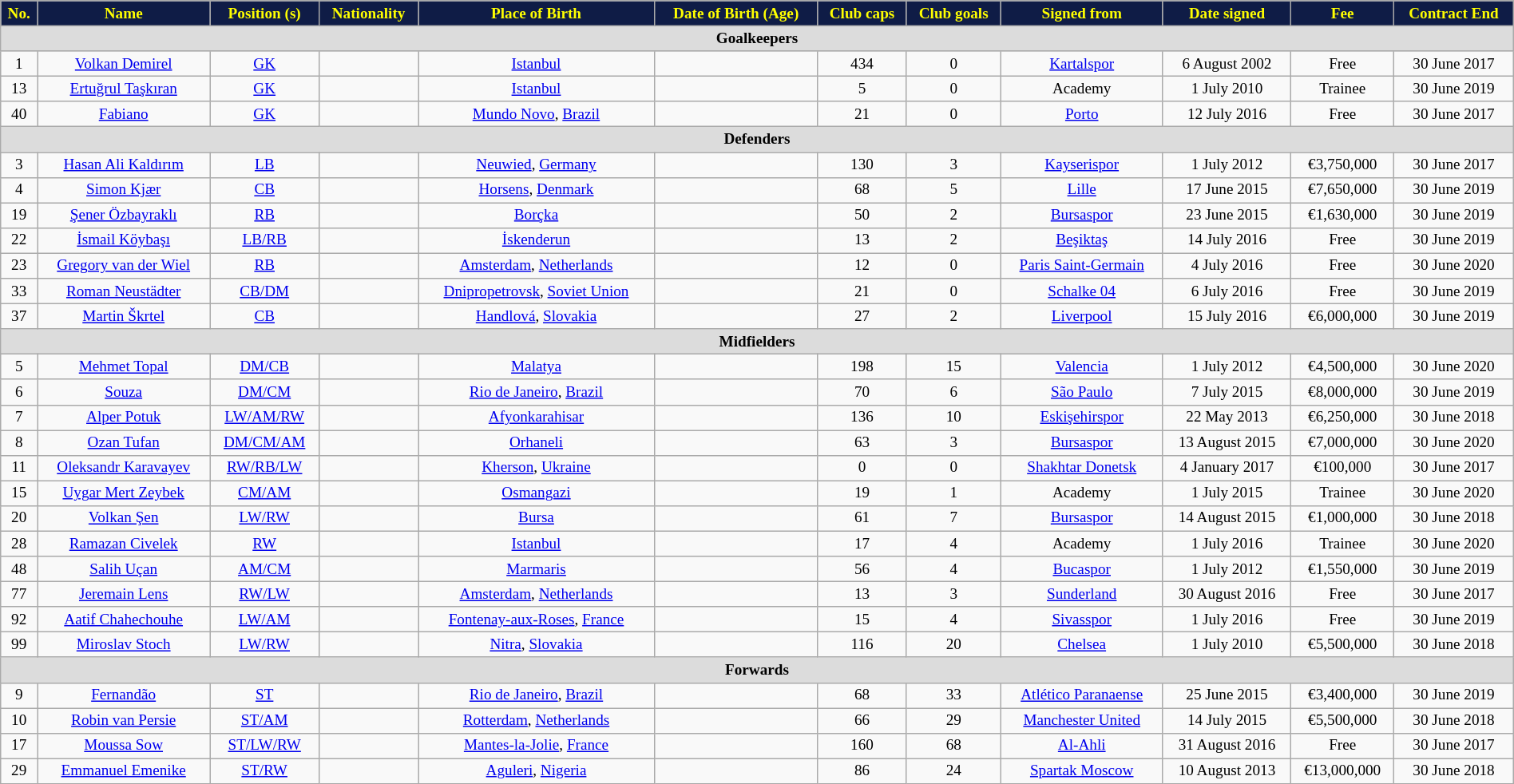<table class="wikitable" style="text-align:center; font-size:80%; width:100%;">
<tr>
<th style="background:#0f1c46; color:#ffff00; text-align:center;">No.</th>
<th style="background:#0f1c46; color:#ffff00; text-align:center;">Name</th>
<th style="background:#0f1c46; color:#ffff00; text-align:center;">Position (s)</th>
<th style="background:#0f1c46; color:#ffff00; text-align:center;">Nationality</th>
<th style="background:#0f1c46; color:#ffff00; text-align:center;">Place of Birth</th>
<th style="background:#0f1c46; color:#ffff00; text-align:center;">Date of Birth (Age)</th>
<th style="background:#0f1c46; color:#ffff00; text-align:center;">Club caps</th>
<th style="background:#0f1c46; color:#ffff00; text-align:center;">Club goals</th>
<th style="background:#0f1c46; color:#ffff00; text-align:center;">Signed from</th>
<th style="background:#0f1c46; color:#ffff00; text-align:center;">Date signed</th>
<th style="background:#0f1c46; color:#ffff00; text-align:center;">Fee</th>
<th style="background:#0f1c46; color:#ffff00; text-align:center;">Contract End</th>
</tr>
<tr>
<th colspan="19" style="background:#dcdcdc; text-align:center;">Goalkeepers</th>
</tr>
<tr>
<td>1</td>
<td><a href='#'>Volkan Demirel</a></td>
<td><a href='#'>GK</a></td>
<td></td>
<td><a href='#'>Istanbul</a></td>
<td></td>
<td>434</td>
<td>0</td>
<td><a href='#'>Kartalspor</a></td>
<td>6 August 2002</td>
<td>Free</td>
<td>30 June 2017</td>
</tr>
<tr>
<td>13</td>
<td><a href='#'>Ertuğrul Taşkıran</a></td>
<td><a href='#'>GK</a></td>
<td></td>
<td><a href='#'>Istanbul</a></td>
<td></td>
<td>5</td>
<td>0</td>
<td>Academy</td>
<td>1 July 2010</td>
<td>Trainee</td>
<td>30 June 2019</td>
</tr>
<tr>
<td>40</td>
<td><a href='#'>Fabiano</a></td>
<td><a href='#'>GK</a></td>
<td></td>
<td><a href='#'>Mundo Novo</a>, <a href='#'>Brazil</a></td>
<td></td>
<td>21</td>
<td>0</td>
<td> <a href='#'>Porto</a></td>
<td>12 July 2016</td>
<td>Free</td>
<td>30 June 2017</td>
</tr>
<tr>
<th colspan="19" style="background:#dcdcdc; text-align:center;">Defenders</th>
</tr>
<tr>
<td>3</td>
<td><a href='#'>Hasan Ali Kaldırım</a></td>
<td><a href='#'>LB</a></td>
<td></td>
<td><a href='#'>Neuwied</a>, <a href='#'>Germany</a></td>
<td></td>
<td>130</td>
<td>3</td>
<td><a href='#'>Kayserispor</a></td>
<td>1 July 2012</td>
<td>€3,750,000</td>
<td>30 June 2017</td>
</tr>
<tr>
<td>4</td>
<td><a href='#'>Simon Kjær</a></td>
<td><a href='#'>CB</a></td>
<td></td>
<td><a href='#'>Horsens</a>, <a href='#'>Denmark</a></td>
<td></td>
<td>68</td>
<td>5</td>
<td> <a href='#'>Lille</a></td>
<td>17 June 2015</td>
<td>€7,650,000</td>
<td>30 June 2019</td>
</tr>
<tr>
<td>19</td>
<td><a href='#'>Şener Özbayraklı</a></td>
<td><a href='#'>RB</a></td>
<td></td>
<td><a href='#'>Borçka</a></td>
<td></td>
<td>50</td>
<td>2</td>
<td><a href='#'>Bursaspor</a></td>
<td>23 June 2015</td>
<td>€1,630,000</td>
<td>30 June 2019</td>
</tr>
<tr>
<td>22</td>
<td><a href='#'>İsmail Köybaşı</a></td>
<td><a href='#'>LB/RB</a></td>
<td></td>
<td><a href='#'>İskenderun</a></td>
<td></td>
<td>13</td>
<td>2</td>
<td><a href='#'>Beşiktaş</a></td>
<td>14 July 2016</td>
<td>Free</td>
<td>30 June 2019</td>
</tr>
<tr>
<td>23</td>
<td><a href='#'>Gregory van der Wiel</a></td>
<td><a href='#'>RB</a></td>
<td></td>
<td><a href='#'>Amsterdam</a>, <a href='#'>Netherlands</a></td>
<td></td>
<td>12</td>
<td>0</td>
<td> <a href='#'>Paris Saint-Germain</a></td>
<td>4 July 2016</td>
<td>Free</td>
<td>30 June 2020</td>
</tr>
<tr>
<td>33</td>
<td><a href='#'>Roman Neustädter</a></td>
<td><a href='#'>CB/DM</a></td>
<td></td>
<td><a href='#'>Dnipropetrovsk</a>, <a href='#'>Soviet Union</a></td>
<td></td>
<td>21</td>
<td>0</td>
<td> <a href='#'>Schalke 04</a></td>
<td>6 July 2016</td>
<td>Free</td>
<td>30 June 2019</td>
</tr>
<tr>
<td>37</td>
<td><a href='#'>Martin Škrtel</a></td>
<td><a href='#'>CB</a></td>
<td></td>
<td><a href='#'>Handlová</a>, <a href='#'>Slovakia</a></td>
<td></td>
<td>27</td>
<td>2</td>
<td> <a href='#'>Liverpool</a></td>
<td>15 July 2016</td>
<td>€6,000,000</td>
<td>30 June 2019</td>
</tr>
<tr>
<th colspan="19" style="background:#dcdcdc; text-align:center;">Midfielders</th>
</tr>
<tr>
<td>5</td>
<td><a href='#'>Mehmet Topal</a></td>
<td><a href='#'>DM/CB</a></td>
<td></td>
<td><a href='#'>Malatya</a></td>
<td></td>
<td>198</td>
<td>15</td>
<td> <a href='#'>Valencia</a></td>
<td>1 July 2012</td>
<td>€4,500,000</td>
<td>30 June 2020</td>
</tr>
<tr>
<td>6</td>
<td><a href='#'>Souza</a></td>
<td><a href='#'>DM/CM</a></td>
<td></td>
<td><a href='#'>Rio de Janeiro</a>, <a href='#'>Brazil</a></td>
<td></td>
<td>70</td>
<td>6</td>
<td> <a href='#'>São Paulo</a></td>
<td>7 July 2015</td>
<td>€8,000,000</td>
<td>30 June 2019</td>
</tr>
<tr>
<td>7</td>
<td><a href='#'>Alper Potuk</a></td>
<td><a href='#'>LW/AM/RW</a></td>
<td></td>
<td><a href='#'>Afyonkarahisar</a></td>
<td></td>
<td>136</td>
<td>10</td>
<td><a href='#'>Eskişehirspor</a></td>
<td>22 May 2013</td>
<td>€6,250,000</td>
<td>30 June 2018</td>
</tr>
<tr>
<td>8</td>
<td><a href='#'>Ozan Tufan</a></td>
<td><a href='#'>DM/CM/AM</a></td>
<td></td>
<td><a href='#'>Orhaneli</a></td>
<td></td>
<td>63</td>
<td>3</td>
<td><a href='#'>Bursaspor</a></td>
<td>13 August 2015</td>
<td>€7,000,000</td>
<td>30 June 2020</td>
</tr>
<tr>
<td>11</td>
<td><a href='#'>Oleksandr Karavayev</a></td>
<td><a href='#'>RW/RB/LW</a></td>
<td></td>
<td><a href='#'>Kherson</a>, <a href='#'>Ukraine</a></td>
<td></td>
<td>0</td>
<td>0</td>
<td> <a href='#'>Shakhtar Donetsk</a></td>
<td>4 January 2017</td>
<td>€100,000</td>
<td>30 June 2017</td>
</tr>
<tr>
<td>15</td>
<td><a href='#'>Uygar Mert Zeybek</a></td>
<td><a href='#'>CM/AM</a></td>
<td></td>
<td><a href='#'>Osmangazi</a></td>
<td></td>
<td>19</td>
<td>1</td>
<td>Academy</td>
<td>1 July 2015</td>
<td>Trainee</td>
<td>30 June 2020</td>
</tr>
<tr>
<td>20</td>
<td><a href='#'>Volkan Şen</a></td>
<td><a href='#'>LW/RW</a></td>
<td></td>
<td><a href='#'>Bursa</a></td>
<td></td>
<td>61</td>
<td>7</td>
<td><a href='#'>Bursaspor</a></td>
<td>14 August 2015</td>
<td>€1,000,000</td>
<td>30 June 2018</td>
</tr>
<tr>
<td>28</td>
<td><a href='#'>Ramazan Civelek</a></td>
<td><a href='#'>RW</a></td>
<td></td>
<td><a href='#'>Istanbul</a></td>
<td></td>
<td>17</td>
<td>4</td>
<td>Academy</td>
<td>1 July 2016</td>
<td>Trainee</td>
<td>30 June 2020</td>
</tr>
<tr>
<td>48</td>
<td><a href='#'>Salih Uçan</a></td>
<td><a href='#'>AM/CM</a></td>
<td></td>
<td><a href='#'>Marmaris</a></td>
<td></td>
<td>56</td>
<td>4</td>
<td><a href='#'>Bucaspor</a></td>
<td>1 July 2012</td>
<td>€1,550,000</td>
<td>30 June 2019</td>
</tr>
<tr>
<td>77</td>
<td><a href='#'>Jeremain Lens</a></td>
<td><a href='#'>RW/LW</a></td>
<td></td>
<td><a href='#'>Amsterdam</a>, <a href='#'>Netherlands</a></td>
<td></td>
<td>13</td>
<td>3</td>
<td> <a href='#'>Sunderland</a></td>
<td>30 August 2016</td>
<td>Free</td>
<td>30 June 2017</td>
</tr>
<tr>
<td>92</td>
<td><a href='#'>Aatif Chahechouhe</a></td>
<td><a href='#'>LW/AM</a></td>
<td></td>
<td><a href='#'>Fontenay-aux-Roses</a>, <a href='#'>France</a></td>
<td></td>
<td>15</td>
<td>4</td>
<td><a href='#'>Sivasspor</a></td>
<td>1 July 2016</td>
<td>Free</td>
<td>30 June 2019</td>
</tr>
<tr>
<td>99</td>
<td><a href='#'>Miroslav Stoch</a></td>
<td><a href='#'>LW/RW</a></td>
<td></td>
<td><a href='#'>Nitra</a>, <a href='#'>Slovakia</a></td>
<td></td>
<td>116</td>
<td>20</td>
<td> <a href='#'>Chelsea</a></td>
<td>1 July 2010</td>
<td>€5,500,000</td>
<td>30 June 2018</td>
</tr>
<tr>
<th colspan="19" style="background:#dcdcdc; text-align:center;">Forwards</th>
</tr>
<tr>
<td>9</td>
<td><a href='#'>Fernandão</a></td>
<td><a href='#'>ST</a></td>
<td></td>
<td><a href='#'>Rio de Janeiro</a>, <a href='#'>Brazil</a></td>
<td></td>
<td>68</td>
<td>33</td>
<td> <a href='#'>Atlético Paranaense</a></td>
<td>25 June 2015</td>
<td>€3,400,000</td>
<td>30 June 2019</td>
</tr>
<tr>
<td>10</td>
<td><a href='#'>Robin van Persie</a></td>
<td><a href='#'>ST/AM</a></td>
<td></td>
<td><a href='#'>Rotterdam</a>, <a href='#'>Netherlands</a></td>
<td></td>
<td>66</td>
<td>29</td>
<td> <a href='#'>Manchester United</a></td>
<td>14 July 2015</td>
<td>€5,500,000</td>
<td>30 June 2018</td>
</tr>
<tr>
<td>17</td>
<td><a href='#'>Moussa Sow</a></td>
<td><a href='#'>ST/LW/RW</a></td>
<td></td>
<td><a href='#'>Mantes-la-Jolie</a>, <a href='#'>France</a></td>
<td></td>
<td>160</td>
<td>68</td>
<td> <a href='#'>Al-Ahli</a></td>
<td>31 August 2016</td>
<td>Free</td>
<td>30 June 2017</td>
</tr>
<tr>
<td>29</td>
<td><a href='#'>Emmanuel Emenike</a></td>
<td><a href='#'>ST/RW</a></td>
<td></td>
<td><a href='#'>Aguleri</a>, <a href='#'>Nigeria</a></td>
<td></td>
<td>86</td>
<td>24</td>
<td> <a href='#'>Spartak Moscow</a></td>
<td>10 August 2013</td>
<td>€13,000,000</td>
<td>30 June 2018</td>
</tr>
</table>
